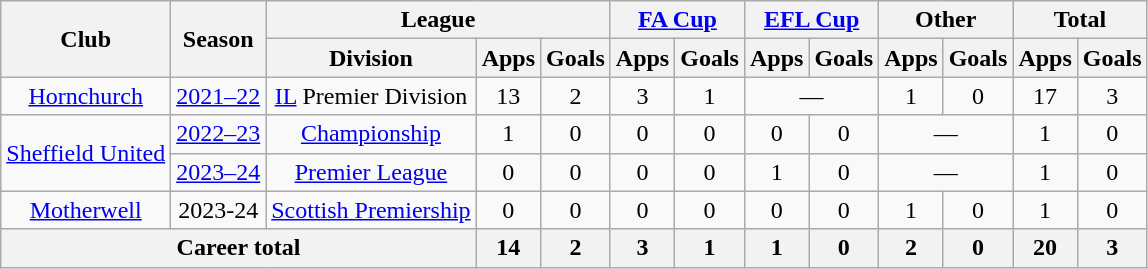<table class="wikitable" style="text-align:center">
<tr>
<th rowspan="2">Club</th>
<th rowspan="2">Season</th>
<th colspan="3">League</th>
<th colspan="2"><a href='#'>FA Cup</a></th>
<th colspan="2"><a href='#'>EFL Cup</a></th>
<th colspan="2">Other</th>
<th colspan="2">Total</th>
</tr>
<tr>
<th>Division</th>
<th>Apps</th>
<th>Goals</th>
<th>Apps</th>
<th>Goals</th>
<th>Apps</th>
<th>Goals</th>
<th>Apps</th>
<th>Goals</th>
<th>Apps</th>
<th>Goals</th>
</tr>
<tr>
<td><a href='#'>Hornchurch</a></td>
<td><a href='#'>2021–22</a></td>
<td><a href='#'>IL</a> Premier Division</td>
<td>13</td>
<td>2</td>
<td>3</td>
<td>1</td>
<td colspan="2">—</td>
<td>1</td>
<td>0</td>
<td>17</td>
<td>3</td>
</tr>
<tr>
<td rowspan="2"><a href='#'>Sheffield United</a></td>
<td><a href='#'>2022–23</a></td>
<td><a href='#'>Championship</a></td>
<td>1</td>
<td>0</td>
<td>0</td>
<td>0</td>
<td>0</td>
<td>0</td>
<td colspan="2">—</td>
<td>1</td>
<td>0</td>
</tr>
<tr>
<td><a href='#'>2023–24</a></td>
<td><a href='#'>Premier League</a></td>
<td>0</td>
<td>0</td>
<td>0</td>
<td>0</td>
<td>1</td>
<td>0</td>
<td colspan="2">—</td>
<td>1</td>
<td>0</td>
</tr>
<tr>
<td><a href='#'>Motherwell</a></td>
<td>2023-24</td>
<td><a href='#'>Scottish Premiership</a></td>
<td>0</td>
<td>0</td>
<td>0</td>
<td>0</td>
<td>0</td>
<td>0</td>
<td>1</td>
<td>0</td>
<td>1</td>
<td>0</td>
</tr>
<tr>
<th colspan="3">Career total</th>
<th>14</th>
<th>2</th>
<th>3</th>
<th>1</th>
<th>1</th>
<th>0</th>
<th>2</th>
<th>0</th>
<th>20</th>
<th>3</th>
</tr>
</table>
